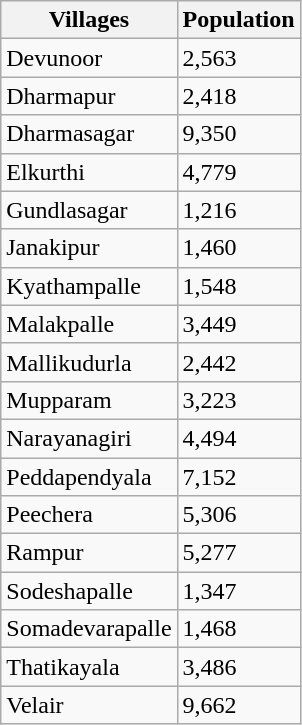<table class="wikitable">
<tr>
<th>Villages</th>
<th>Population</th>
</tr>
<tr>
<td>Devunoor</td>
<td>2,563</td>
</tr>
<tr>
<td>Dharmapur</td>
<td>2,418</td>
</tr>
<tr>
<td>Dharmasagar</td>
<td>9,350</td>
</tr>
<tr>
<td>Elkurthi</td>
<td>4,779</td>
</tr>
<tr>
<td>Gundlasagar</td>
<td>1,216</td>
</tr>
<tr>
<td>Janakipur</td>
<td>1,460</td>
</tr>
<tr>
<td>Kyathampalle</td>
<td>1,548</td>
</tr>
<tr>
<td>Malakpalle</td>
<td>3,449</td>
</tr>
<tr>
<td>Mallikudurla</td>
<td>2,442</td>
</tr>
<tr>
<td>Mupparam</td>
<td>3,223</td>
</tr>
<tr>
<td>Narayanagiri</td>
<td>4,494</td>
</tr>
<tr>
<td>Peddapendyala</td>
<td>7,152</td>
</tr>
<tr>
<td>Peechera</td>
<td>5,306</td>
</tr>
<tr>
<td>Rampur</td>
<td>5,277</td>
</tr>
<tr>
<td>Sodeshapalle</td>
<td>1,347</td>
</tr>
<tr>
<td>Somadevarapalle</td>
<td>1,468</td>
</tr>
<tr>
<td>Thatikayala</td>
<td>3,486</td>
</tr>
<tr>
<td>Velair</td>
<td>9,662</td>
</tr>
</table>
